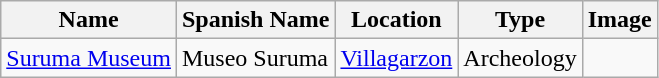<table class="wikitable sortable">
<tr>
<th>Name</th>
<th>Spanish Name</th>
<th>Location</th>
<th>Type</th>
<th>Image</th>
</tr>
<tr>
<td><a href='#'>Suruma Museum</a></td>
<td>Museo Suruma</td>
<td><a href='#'>Villagarzon</a></td>
<td>Archeology</td>
<td></td>
</tr>
</table>
